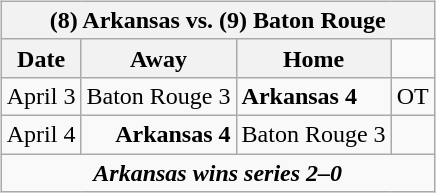<table cellspacing="10">
<tr>
<td valign="top"><br><table class="wikitable">
<tr>
<th bgcolor="#DDDDDD" colspan="4">(8) Arkansas vs. (9) Baton Rouge</th>
</tr>
<tr>
<th>Date</th>
<th>Away</th>
<th>Home</th>
</tr>
<tr>
<td>April 3</td>
<td align="right">Baton Rouge 3</td>
<td><strong>Arkansas 4</strong></td>
<td>OT</td>
</tr>
<tr>
<td>April 4</td>
<td align="right"><strong>Arkansas 4</strong></td>
<td>Baton Rouge 3</td>
</tr>
<tr align="center">
<td colspan="4"><strong><em>Arkansas wins series 2–0</em></strong></td>
</tr>
</table>
</td>
</tr>
</table>
